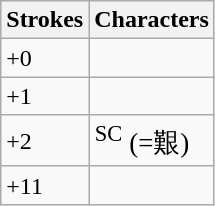<table class="wikitable">
<tr>
<th>Strokes</th>
<th>Characters</th>
</tr>
<tr>
<td>+0</td>
<td style="font-size: large;"></td>
</tr>
<tr>
<td>+1</td>
<td style="font-size: large;"></td>
</tr>
<tr>
<td>+2</td>
<td style="font-size: large;"><sup>SC</sup> (=艱)</td>
</tr>
<tr>
<td>+11</td>
<td style="font-size: large;"></td>
</tr>
</table>
